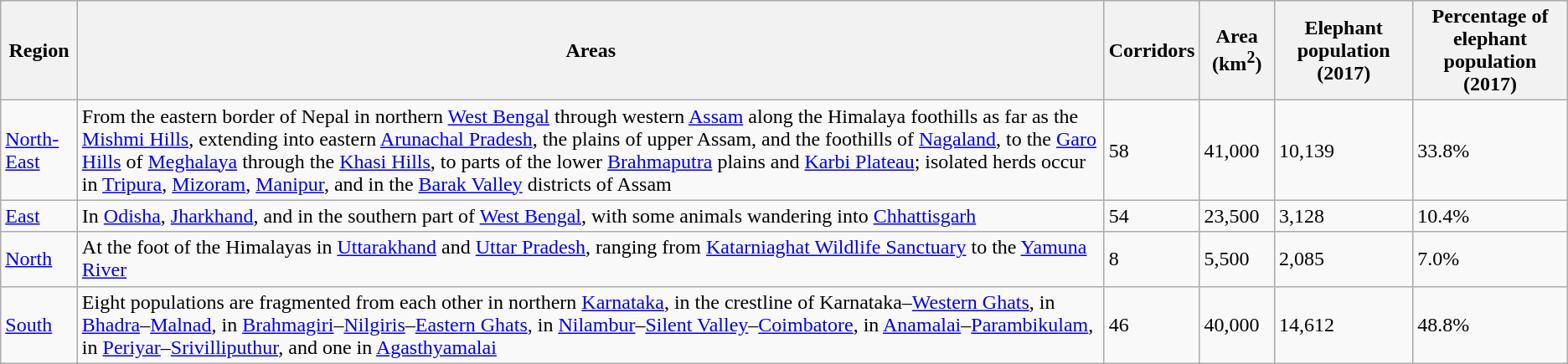<table class="wikitable sortable">
<tr>
<th>Region</th>
<th>Areas</th>
<th>Corridors</th>
<th>Area (km<sup>2</sup>)</th>
<th>Elephant population (2017)</th>
<th>Percentage of elephant population <br> (2017)</th>
</tr>
<tr>
<td><a href='#'>North-East</a></td>
<td>From the eastern border of Nepal in northern <a href='#'>West Bengal</a> through western <a href='#'>Assam</a> along the Himalaya foothills as far as the <a href='#'>Mishmi Hills</a>, extending into eastern <a href='#'>Arunachal Pradesh</a>, the plains of upper Assam, and the foothills of <a href='#'>Nagaland</a>, to the <a href='#'>Garo Hills</a> of <a href='#'>Meghalaya</a> through the <a href='#'>Khasi Hills</a>, to parts of the lower <a href='#'>Brahmaputra</a> plains and <a href='#'>Karbi Plateau</a>; isolated herds occur in <a href='#'>Tripura</a>, <a href='#'>Mizoram</a>, <a href='#'>Manipur</a>, and in the <a href='#'>Barak Valley</a> districts of Assam</td>
<td>58</td>
<td>41,000</td>
<td>10,139</td>
<td>33.8%</td>
</tr>
<tr>
<td><a href='#'>East</a></td>
<td>In <a href='#'>Odisha</a>, <a href='#'>Jharkhand</a>, and in the southern part of <a href='#'>West Bengal</a>, with some animals wandering into <a href='#'>Chhattisgarh</a></td>
<td>54</td>
<td>23,500</td>
<td>3,128</td>
<td>10.4%</td>
</tr>
<tr>
<td><a href='#'>North</a></td>
<td>At the foot of the Himalayas in <a href='#'>Uttarakhand</a> and <a href='#'>Uttar Pradesh</a>, ranging from <a href='#'>Katarniaghat Wildlife Sanctuary</a> to the <a href='#'>Yamuna River</a></td>
<td>8</td>
<td>5,500</td>
<td>2,085</td>
<td>7.0%</td>
</tr>
<tr>
<td><a href='#'>South</a></td>
<td>Eight populations are fragmented from each other in northern <a href='#'>Karnataka</a>, in the crestline of Karnataka–<a href='#'>Western Ghats</a>, in <a href='#'>Bhadra</a>–<a href='#'>Malnad</a>, in <a href='#'>Brahmagiri</a>–<a href='#'>Nilgiris</a>–<a href='#'>Eastern Ghats</a>, in <a href='#'>Nilambur</a>–<a href='#'>Silent Valley</a>–<a href='#'>Coimbatore</a>, in <a href='#'>Anamalai</a>–<a href='#'>Parambikulam</a>, in <a href='#'>Periyar</a>–<a href='#'>Srivilliputhur</a>, and one in <a href='#'>Agasthyamalai</a></td>
<td>46</td>
<td>40,000</td>
<td>14,612</td>
<td>48.8%</td>
</tr>
</table>
